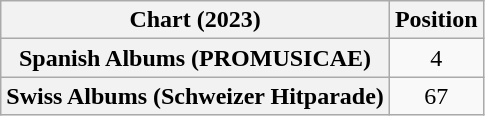<table class="wikitable sortable plainrowheaders" style="text-align:center">
<tr>
<th scope="col">Chart (2023)</th>
<th scope="col">Position</th>
</tr>
<tr>
<th scope="row">Spanish Albums (PROMUSICAE)</th>
<td>4</td>
</tr>
<tr>
<th scope="row">Swiss Albums (Schweizer Hitparade)</th>
<td>67</td>
</tr>
</table>
